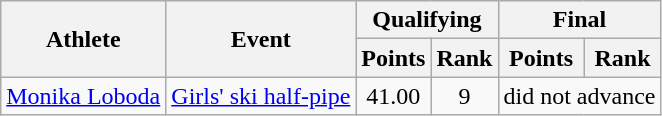<table class="wikitable">
<tr>
<th rowspan="2">Athlete</th>
<th rowspan="2">Event</th>
<th colspan="2">Qualifying</th>
<th colspan="2">Final</th>
</tr>
<tr>
<th>Points</th>
<th>Rank</th>
<th>Points</th>
<th>Rank</th>
</tr>
<tr>
<td><a href='#'>Monika Loboda</a></td>
<td><a href='#'>Girls' ski half-pipe</a></td>
<td align="center">41.00</td>
<td align="center">9</td>
<td align="center" colspan=2>did not advance</td>
</tr>
</table>
